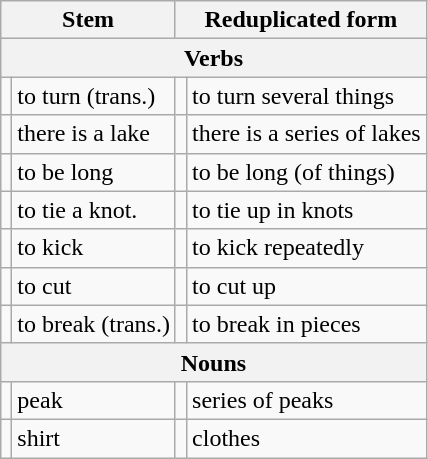<table class=wikitable>
<tr>
<th colspan=2>Stem</th>
<th colspan=2>Reduplicated form</th>
</tr>
<tr>
<th colspan=4>Verbs</th>
</tr>
<tr>
<td></td>
<td>to turn (trans.)</td>
<td></td>
<td>to turn several things</td>
</tr>
<tr>
<td></td>
<td>there is a lake</td>
<td></td>
<td>there is a series of lakes</td>
</tr>
<tr>
<td></td>
<td>to be long</td>
<td></td>
<td>to be long (of things)</td>
</tr>
<tr>
<td></td>
<td>to tie a knot.</td>
<td></td>
<td>to tie up in knots</td>
</tr>
<tr>
<td></td>
<td>to kick</td>
<td></td>
<td>to kick repeatedly</td>
</tr>
<tr>
<td></td>
<td>to cut</td>
<td></td>
<td>to cut up</td>
</tr>
<tr>
<td></td>
<td>to break (trans.)</td>
<td></td>
<td>to break in pieces</td>
</tr>
<tr>
<th colspan=4>Nouns</th>
</tr>
<tr>
<td></td>
<td>peak</td>
<td></td>
<td>series of peaks</td>
</tr>
<tr>
<td></td>
<td>shirt</td>
<td></td>
<td>clothes</td>
</tr>
</table>
